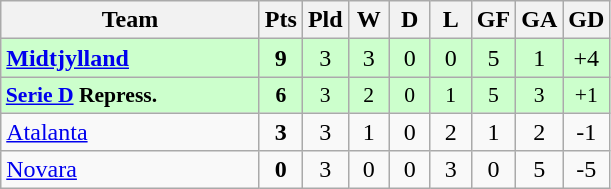<table class=wikitable style="text-align:center">
<tr>
<th width=165>Team</th>
<th width=20>Pts</th>
<th width=20>Pld</th>
<th width=20>W</th>
<th width=20>D</th>
<th width=20>L</th>
<th width=20>GF</th>
<th width=20>GA</th>
<th width=20>GD</th>
</tr>
<tr style="background:#ccffcc">
<td style="text-align:left"><strong> <a href='#'>Midtjylland</a></strong></td>
<td><strong>9</strong></td>
<td>3</td>
<td>3</td>
<td>0</td>
<td>0</td>
<td>5</td>
<td>1</td>
<td>+4</td>
</tr>
<tr style="background:#ccffcc; font-size:90%">
<td style="text-align:left"> <strong><a href='#'>Serie D</a> Repress.</strong></td>
<td><strong>6</strong></td>
<td>3</td>
<td>2</td>
<td>0</td>
<td>1</td>
<td>5</td>
<td>3</td>
<td>+1</td>
</tr>
<tr>
<td style="text-align:left"> <a href='#'>Atalanta</a></td>
<td><strong>3</strong></td>
<td>3</td>
<td>1</td>
<td>0</td>
<td>2</td>
<td>1</td>
<td>2</td>
<td>-1</td>
</tr>
<tr>
<td style="text-align:left"> <a href='#'>Novara</a></td>
<td><strong>0</strong></td>
<td>3</td>
<td>0</td>
<td>0</td>
<td>3</td>
<td>0</td>
<td>5</td>
<td>-5</td>
</tr>
</table>
